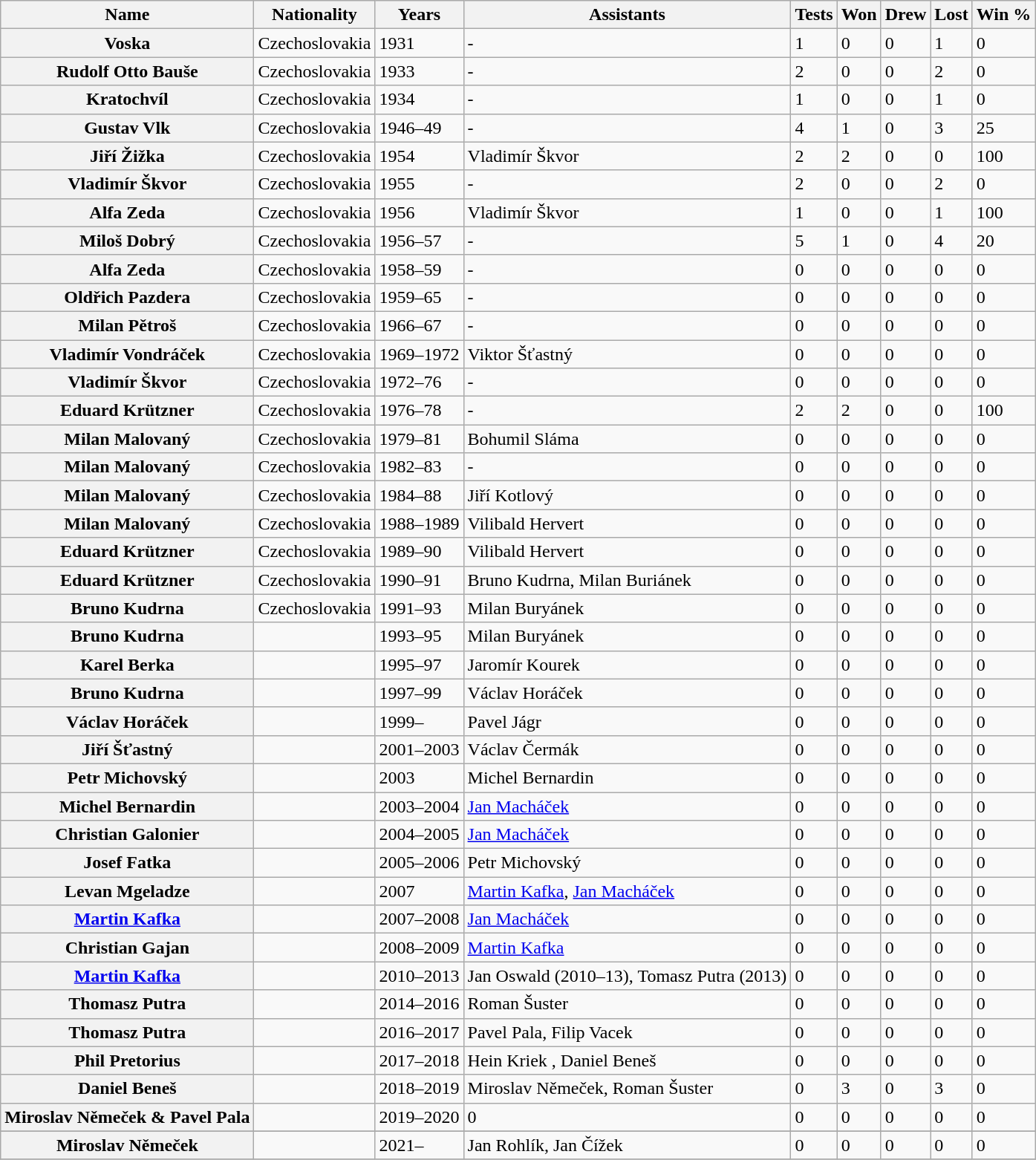<table class="wikitable sortable">
<tr>
<th scope="col">Name</th>
<th scope="col">Nationality</th>
<th scope="col">Years</th>
<th scope="col">Assistants</th>
<th scope="col">Tests</th>
<th scope="col">Won</th>
<th scope="col">Drew</th>
<th scope="col">Lost</th>
<th scope="col">Win %</th>
</tr>
<tr>
<th scope="row">Voska</th>
<td> Czechoslovakia</td>
<td>1931</td>
<td>-</td>
<td>1</td>
<td>0</td>
<td>0</td>
<td>1</td>
<td>0</td>
</tr>
<tr>
<th scope="row">Rudolf Otto Bauše</th>
<td> Czechoslovakia</td>
<td>1933</td>
<td>-</td>
<td>2</td>
<td>0</td>
<td>0</td>
<td>2</td>
<td>0</td>
</tr>
<tr>
<th scope="row">Kratochvíl</th>
<td>Czechoslovakia</td>
<td>1934</td>
<td>-</td>
<td>1</td>
<td>0</td>
<td>0</td>
<td>1</td>
<td>0</td>
</tr>
<tr>
<th scope="row">Gustav Vlk</th>
<td> Czechoslovakia</td>
<td>1946–49</td>
<td>-</td>
<td>4</td>
<td>1</td>
<td>0</td>
<td>3</td>
<td>25</td>
</tr>
<tr>
<th scope="row">Jiří Žižka</th>
<td> Czechoslovakia</td>
<td>1954</td>
<td>Vladimír Škvor</td>
<td>2</td>
<td>2</td>
<td>0</td>
<td>0</td>
<td>100</td>
</tr>
<tr>
<th scope="row">Vladimír Škvor</th>
<td> Czechoslovakia</td>
<td>1955</td>
<td>-</td>
<td>2</td>
<td>0</td>
<td>0</td>
<td>2</td>
<td>0</td>
</tr>
<tr>
<th scope="row">Alfa Zeda</th>
<td> Czechoslovakia</td>
<td>1956</td>
<td>Vladimír Škvor</td>
<td>1</td>
<td>0</td>
<td>0</td>
<td>1</td>
<td>100</td>
</tr>
<tr>
<th scope="row">Miloš Dobrý</th>
<td> Czechoslovakia</td>
<td>1956–57</td>
<td>-</td>
<td>5</td>
<td>1</td>
<td>0</td>
<td>4</td>
<td>20</td>
</tr>
<tr>
<th scope="row">Alfa Zeda</th>
<td> Czechoslovakia</td>
<td>1958–59</td>
<td>-</td>
<td>0</td>
<td>0</td>
<td>0</td>
<td>0</td>
<td>0</td>
</tr>
<tr>
<th scope="row">Oldřich Pazdera</th>
<td> Czechoslovakia</td>
<td>1959–65</td>
<td>-</td>
<td>0</td>
<td>0</td>
<td>0</td>
<td>0</td>
<td>0</td>
</tr>
<tr>
<th scope="row">Milan Pětroš</th>
<td> Czechoslovakia</td>
<td>1966–67</td>
<td>-</td>
<td>0</td>
<td>0</td>
<td>0</td>
<td>0</td>
<td>0</td>
</tr>
<tr>
<th scope="row">Vladimír Vondráček</th>
<td> Czechoslovakia</td>
<td>1969–1972</td>
<td>Viktor Šťastný</td>
<td>0</td>
<td>0</td>
<td>0</td>
<td>0</td>
<td>0</td>
</tr>
<tr>
<th scope="row">Vladimír Škvor</th>
<td> Czechoslovakia</td>
<td>1972–76</td>
<td>-</td>
<td>0</td>
<td>0</td>
<td>0</td>
<td>0</td>
<td>0</td>
</tr>
<tr>
<th scope="row">Eduard Krützner</th>
<td> Czechoslovakia</td>
<td>1976–78</td>
<td>-</td>
<td>2</td>
<td>2</td>
<td>0</td>
<td>0</td>
<td>100</td>
</tr>
<tr>
<th scope="row">Milan Malovaný</th>
<td> Czechoslovakia</td>
<td>1979–81</td>
<td>Bohumil Sláma</td>
<td>0</td>
<td>0</td>
<td>0</td>
<td>0</td>
<td>0</td>
</tr>
<tr>
<th scope="row">Milan Malovaný</th>
<td> Czechoslovakia</td>
<td>1982–83</td>
<td>-</td>
<td>0</td>
<td>0</td>
<td>0</td>
<td>0</td>
<td>0</td>
</tr>
<tr>
<th scope="row">Milan Malovaný</th>
<td> Czechoslovakia</td>
<td>1984–88</td>
<td>Jiří Kotlový</td>
<td>0</td>
<td>0</td>
<td>0</td>
<td>0</td>
<td>0</td>
</tr>
<tr>
<th scope="row">Milan Malovaný</th>
<td> Czechoslovakia</td>
<td>1988–1989</td>
<td>Vilibald Hervert</td>
<td>0</td>
<td>0</td>
<td>0</td>
<td>0</td>
<td>0</td>
</tr>
<tr>
<th scope="row">Eduard Krützner</th>
<td> Czechoslovakia</td>
<td>1989–90</td>
<td>Vilibald Hervert</td>
<td>0</td>
<td>0</td>
<td>0</td>
<td>0</td>
<td>0</td>
</tr>
<tr>
<th scope="row">Eduard Krützner</th>
<td> Czechoslovakia</td>
<td>1990–91</td>
<td>Bruno Kudrna, Milan Buriánek</td>
<td>0</td>
<td>0</td>
<td>0</td>
<td>0</td>
<td>0</td>
</tr>
<tr>
<th scope="row">Bruno Kudrna</th>
<td> Czechoslovakia</td>
<td>1991–93</td>
<td>Milan Buryánek</td>
<td>0</td>
<td>0</td>
<td>0</td>
<td>0</td>
<td>0</td>
</tr>
<tr>
<th scope="row">Bruno Kudrna</th>
<td></td>
<td>1993–95</td>
<td>Milan Buryánek</td>
<td>0</td>
<td>0</td>
<td>0</td>
<td>0</td>
<td>0</td>
</tr>
<tr>
<th scope="row">Karel Berka</th>
<td></td>
<td>1995–97</td>
<td>Jaromír Kourek</td>
<td>0</td>
<td>0</td>
<td>0</td>
<td>0</td>
<td>0</td>
</tr>
<tr>
<th scope="row">Bruno Kudrna</th>
<td></td>
<td>1997–99</td>
<td>Václav Horáček</td>
<td>0</td>
<td>0</td>
<td>0</td>
<td>0</td>
<td>0</td>
</tr>
<tr>
<th scope="row">Václav Horáček</th>
<td></td>
<td>1999–</td>
<td>Pavel Jágr</td>
<td>0</td>
<td>0</td>
<td>0</td>
<td>0</td>
<td>0</td>
</tr>
<tr>
<th scope="row">Jiří Šťastný</th>
<td></td>
<td>2001–2003</td>
<td>Václav Čermák</td>
<td>0</td>
<td>0</td>
<td>0</td>
<td>0</td>
<td>0</td>
</tr>
<tr>
<th scope="row">Petr Michovský</th>
<td></td>
<td>2003</td>
<td>Michel Bernardin </td>
<td>0</td>
<td>0</td>
<td>0</td>
<td>0</td>
<td>0</td>
</tr>
<tr>
<th scope="row">Michel Bernardin</th>
<td></td>
<td>2003–2004</td>
<td><a href='#'>Jan Macháček</a></td>
<td>0</td>
<td>0</td>
<td>0</td>
<td>0</td>
<td>0</td>
</tr>
<tr>
<th scope="row">Christian Galonier</th>
<td></td>
<td>2004–2005</td>
<td><a href='#'>Jan Macháček</a></td>
<td>0</td>
<td>0</td>
<td>0</td>
<td>0</td>
<td>0</td>
</tr>
<tr>
<th scope="row">Josef Fatka</th>
<td></td>
<td>2005–2006</td>
<td>Petr Michovský</td>
<td>0</td>
<td>0</td>
<td>0</td>
<td>0</td>
<td>0</td>
</tr>
<tr>
<th scope="row">Levan Mgeladze</th>
<td></td>
<td>2007</td>
<td><a href='#'>Martin Kafka</a>, <a href='#'>Jan Macháček</a></td>
<td>0</td>
<td>0</td>
<td>0</td>
<td>0</td>
<td>0</td>
</tr>
<tr>
<th scope="row"><a href='#'>Martin Kafka</a></th>
<td></td>
<td>2007–2008</td>
<td><a href='#'>Jan Macháček</a></td>
<td>0</td>
<td>0</td>
<td>0</td>
<td>0</td>
<td>0</td>
</tr>
<tr>
<th scope="row">Christian Gajan</th>
<td></td>
<td>2008–2009</td>
<td><a href='#'>Martin Kafka</a></td>
<td>0</td>
<td>0</td>
<td>0</td>
<td>0</td>
<td>0</td>
</tr>
<tr>
<th scope="row"><a href='#'>Martin Kafka</a></th>
<td></td>
<td>2010–2013</td>
<td>Jan Oswald (2010–13), Tomasz Putra (2013)</td>
<td>0</td>
<td>0</td>
<td>0</td>
<td>0</td>
<td>0</td>
</tr>
<tr>
<th scope="row">Thomasz Putra</th>
<td></td>
<td>2014–2016</td>
<td>Roman Šuster</td>
<td>0</td>
<td>0</td>
<td>0</td>
<td>0</td>
<td>0</td>
</tr>
<tr>
<th scope="row">Thomasz Putra</th>
<td></td>
<td>2016–2017</td>
<td>Pavel Pala, Filip Vacek</td>
<td>0</td>
<td>0</td>
<td>0</td>
<td>0</td>
<td>0</td>
</tr>
<tr>
<th scope="row">Phil Pretorius</th>
<td></td>
<td>2017–2018</td>
<td>Hein Kriek , Daniel Beneš</td>
<td>0</td>
<td>0</td>
<td>0</td>
<td>0</td>
<td>0</td>
</tr>
<tr>
<th scope="row">Daniel Beneš</th>
<td></td>
<td>2018–2019</td>
<td>Miroslav Němeček, Roman Šuster</td>
<td>0</td>
<td>3</td>
<td>0</td>
<td>3</td>
<td>0</td>
</tr>
<tr>
<th scope="row">Miroslav Němeček & Pavel Pala</th>
<td></td>
<td>2019–2020</td>
<td>0</td>
<td>0</td>
<td>0</td>
<td>0</td>
<td>0</td>
<td>0</td>
</tr>
<tr>
</tr>
<tr>
<th scope="row">Miroslav Němeček</th>
<td></td>
<td>2021–</td>
<td>Jan Rohlík, Jan Čížek</td>
<td>0</td>
<td>0</td>
<td>0</td>
<td>0</td>
<td>0</td>
</tr>
<tr>
</tr>
</table>
